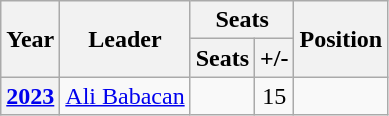<table class="wikitable" style=text-align:center>
<tr>
<th rowspan="2">Year</th>
<th rowspan="2">Leader</th>
<th colspan="2">Seats</th>
<th rowspan="2">Position</th>
</tr>
<tr>
<th>Seats</th>
<th>+/-</th>
</tr>
<tr>
<th><a href='#'>2023</a></th>
<td><a href='#'>Ali Babacan</a></td>
<td></td>
<td> 15</td>
<td></td>
</tr>
</table>
